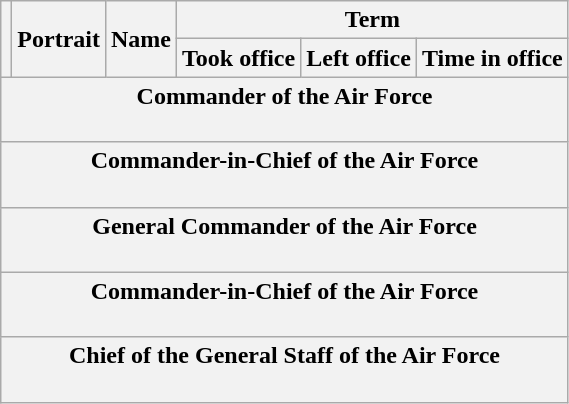<table class="wikitable" style="text-align:center;">
<tr>
<th rowspan=2></th>
<th rowspan=2>Portrait</th>
<th rowspan=2>Name<br></th>
<th colspan=3>Term</th>
</tr>
<tr>
<th>Took office</th>
<th>Left office</th>
<th>Time in office</th>
</tr>
<tr style="text-align:center;">
<th colspan=9>Commander of the Air Force<br><br>

</th>
</tr>
<tr style="text-align:center;">
<th colspan=9>Commander-in-Chief of the Air Force<br><br>














</th>
</tr>
<tr style="text-align:center;">
<th colspan=9>General Commander of the Air Force<br><br></th>
</tr>
<tr style="text-align:center;">
<th colspan=9>Commander-in-Chief of the Air Force<br><br>


</th>
</tr>
<tr style="text-align:center;">
<th colspan=9>Chief of the General Staff of the Air Force<br><br>












</th>
</tr>
</table>
